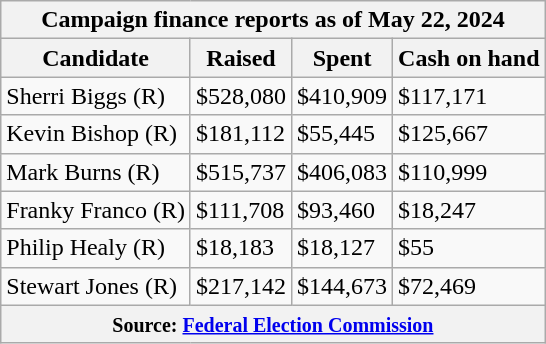<table class="wikitable sortable">
<tr>
<th colspan=4>Campaign finance reports as of May 22, 2024</th>
</tr>
<tr style="text-align:center;">
<th>Candidate</th>
<th>Raised</th>
<th>Spent</th>
<th>Cash on hand</th>
</tr>
<tr>
<td>Sherri Biggs (R)</td>
<td>$528,080</td>
<td>$410,909</td>
<td>$117,171</td>
</tr>
<tr>
<td>Kevin Bishop (R)</td>
<td>$181,112</td>
<td>$55,445</td>
<td>$125,667</td>
</tr>
<tr>
<td>Mark Burns (R)</td>
<td>$515,737</td>
<td>$406,083</td>
<td>$110,999</td>
</tr>
<tr>
<td>Franky Franco (R)</td>
<td>$111,708</td>
<td>$93,460</td>
<td>$18,247</td>
</tr>
<tr>
<td>Philip Healy (R)</td>
<td>$18,183</td>
<td>$18,127</td>
<td>$55</td>
</tr>
<tr>
<td>Stewart Jones (R)</td>
<td>$217,142</td>
<td>$144,673</td>
<td>$72,469</td>
</tr>
<tr>
<th colspan="4"><small>Source: <a href='#'>Federal Election Commission</a></small></th>
</tr>
</table>
